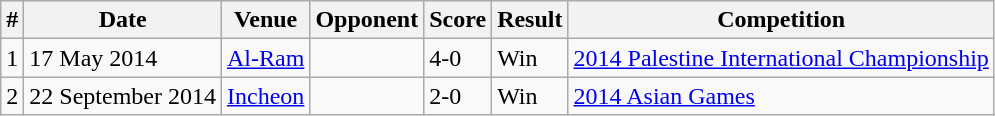<table class="wikitable">
<tr>
<th>#</th>
<th>Date</th>
<th>Venue</th>
<th>Opponent</th>
<th>Score</th>
<th>Result</th>
<th>Competition</th>
</tr>
<tr>
<td>1</td>
<td>17 May 2014</td>
<td><a href='#'>Al-Ram</a></td>
<td></td>
<td>4-0</td>
<td>Win</td>
<td><a href='#'>2014 Palestine International Championship</a></td>
</tr>
<tr>
<td>2</td>
<td>22 September 2014</td>
<td><a href='#'>Incheon</a></td>
<td></td>
<td>2-0</td>
<td>Win</td>
<td><a href='#'>2014 Asian Games</a></td>
</tr>
</table>
